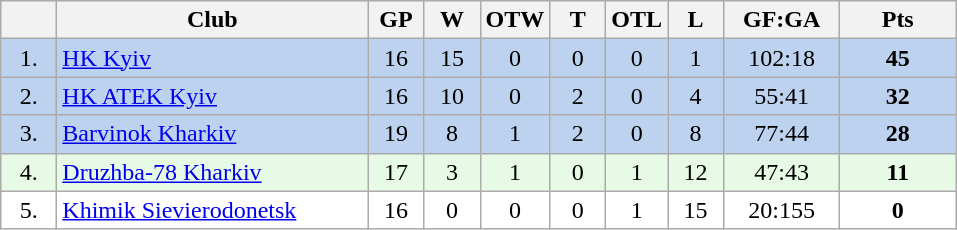<table class="wikitable">
<tr>
<th width="30"></th>
<th width="200">Club</th>
<th width="30">GP</th>
<th width="30">W</th>
<th width="30">OTW</th>
<th width="30">T</th>
<th width="30">OTL</th>
<th width="30">L</th>
<th width="70">GF:GA</th>
<th width="70">Pts</th>
</tr>
<tr bgcolor="#BCD2EE" align="center">
<td>1.</td>
<td align="left"><a href='#'>HK Kyiv</a></td>
<td>16</td>
<td>15</td>
<td>0</td>
<td>0</td>
<td>0</td>
<td>1</td>
<td>102:18</td>
<td><strong>45</strong></td>
</tr>
<tr bgcolor="#BCD2EE" align="center">
<td>2.</td>
<td align="left"><a href='#'>HK ATEK Kyiv</a></td>
<td>16</td>
<td>10</td>
<td>0</td>
<td>2</td>
<td>0</td>
<td>4</td>
<td>55:41</td>
<td><strong>32</strong></td>
</tr>
<tr bgcolor="#BCD2EE" align="center">
<td>3.</td>
<td align="left"><a href='#'>Barvinok Kharkiv</a></td>
<td>19</td>
<td>8</td>
<td>1</td>
<td>2</td>
<td>0</td>
<td>8</td>
<td>77:44</td>
<td><strong>28</strong></td>
</tr>
<tr bgcolor="#e6fae6" align="center">
<td>4.</td>
<td align="left"><a href='#'>Druzhba-78 Kharkiv</a></td>
<td>17</td>
<td>3</td>
<td>1</td>
<td>0</td>
<td>1</td>
<td>12</td>
<td>47:43</td>
<td><strong>11</strong></td>
</tr>
<tr bgcolor="#FFFFFF" align="center">
<td>5.</td>
<td align="left"><a href='#'>Khimik Sievierodonetsk</a></td>
<td>16</td>
<td>0</td>
<td>0</td>
<td>0</td>
<td>1</td>
<td>15</td>
<td>20:155</td>
<td><strong>0</strong></td>
</tr>
</table>
